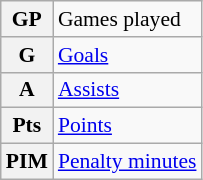<table class="wikitable" style="font-size:90%;">
<tr>
<th>GP</th>
<td>Games played</td>
</tr>
<tr>
<th>G</th>
<td><a href='#'>Goals</a></td>
</tr>
<tr>
<th>A</th>
<td><a href='#'>Assists</a></td>
</tr>
<tr>
<th>Pts</th>
<td><a href='#'>Points</a></td>
</tr>
<tr>
<th>PIM</th>
<td><a href='#'>Penalty minutes</a></td>
</tr>
</table>
